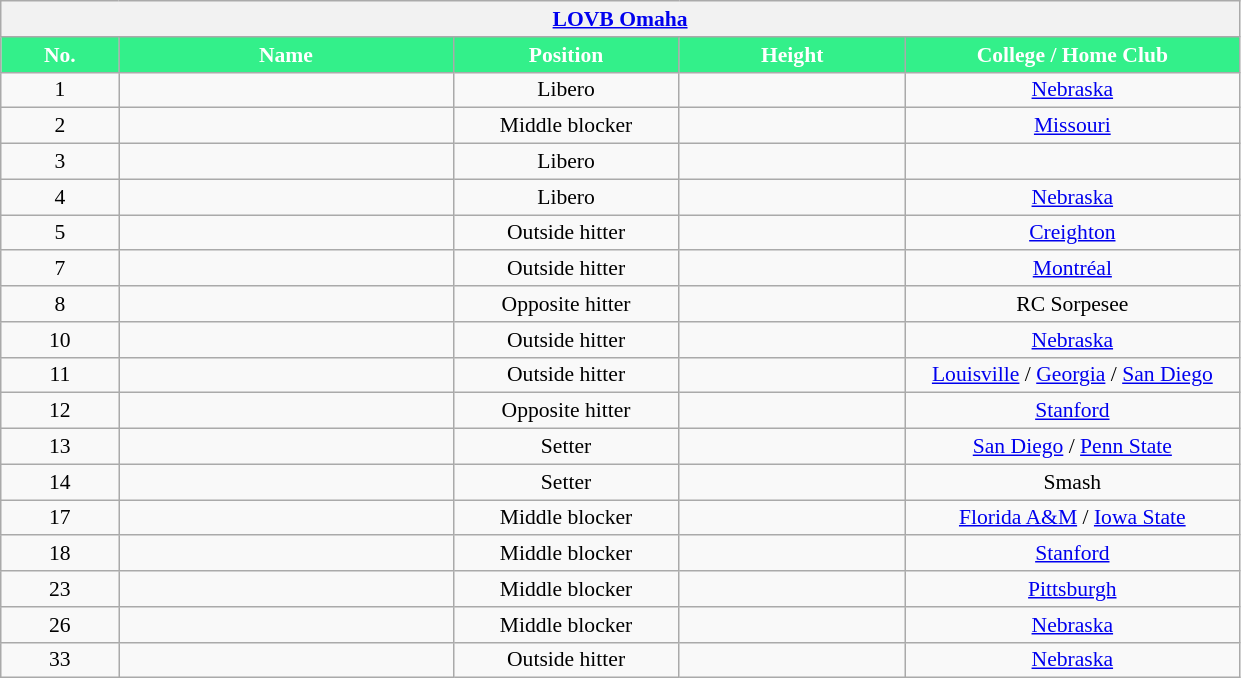<table class="wikitable collapsible collapsed" style="font-size:90%; text-align:center">
<tr>
<th colspan=5 style="width:30em"><a href='#'>LOVB Omaha</a></th>
</tr>
<tr>
<th style="width:5em; color:#ffffff; background-color:#33f08a">No.</th>
<th style="width:15em; color:#ffffff; background-color:#33f08a">Name</th>
<th style="width:10em; color:#ffffff; background-color:#33f08a">Position</th>
<th style="width:10em; color:#ffffff; background-color:#33f08a">Height</th>
<th style="width:15em; color:#ffffff; background-color:#33f08a">College / Home Club</th>
</tr>
<tr>
<td>1</td>
<td align=left> </td>
<td>Libero</td>
<td></td>
<td><a href='#'>Nebraska</a></td>
</tr>
<tr>
<td>2</td>
<td align=left> </td>
<td>Middle blocker</td>
<td></td>
<td><a href='#'>Missouri</a></td>
</tr>
<tr>
<td>3</td>
<td align=left> </td>
<td>Libero</td>
<td></td>
<td></td>
</tr>
<tr>
<td>4</td>
<td align=left> </td>
<td>Libero</td>
<td></td>
<td><a href='#'>Nebraska</a></td>
</tr>
<tr>
<td>5</td>
<td align=left> </td>
<td>Outside hitter</td>
<td></td>
<td><a href='#'>Creighton</a></td>
</tr>
<tr>
<td>7</td>
<td align=left> </td>
<td>Outside hitter</td>
<td></td>
<td><a href='#'>Montréal</a></td>
</tr>
<tr>
<td>8</td>
<td align=left> </td>
<td>Opposite hitter</td>
<td></td>
<td>RC Sorpesee</td>
</tr>
<tr>
<td>10</td>
<td align=left> </td>
<td>Outside hitter</td>
<td></td>
<td><a href='#'>Nebraska</a></td>
</tr>
<tr>
<td>11</td>
<td align=left> </td>
<td>Outside hitter</td>
<td></td>
<td><a href='#'>Louisville</a> / <a href='#'>Georgia</a> / <a href='#'>San Diego</a></td>
</tr>
<tr>
<td>12</td>
<td align=left> </td>
<td>Opposite hitter</td>
<td></td>
<td><a href='#'>Stanford</a></td>
</tr>
<tr>
<td>13</td>
<td align=left> </td>
<td>Setter</td>
<td></td>
<td><a href='#'>San Diego</a> / <a href='#'>Penn State</a></td>
</tr>
<tr>
<td>14</td>
<td align=left> </td>
<td>Setter</td>
<td></td>
<td>Smash</td>
</tr>
<tr>
<td>17</td>
<td align=left> </td>
<td>Middle blocker</td>
<td></td>
<td><a href='#'>Florida A&M</a> / <a href='#'>Iowa State</a></td>
</tr>
<tr>
<td>18</td>
<td align=left> </td>
<td>Middle blocker</td>
<td></td>
<td><a href='#'>Stanford</a></td>
</tr>
<tr>
<td>23</td>
<td align=left> </td>
<td>Middle blocker</td>
<td></td>
<td><a href='#'>Pittsburgh</a></td>
</tr>
<tr>
<td>26</td>
<td align=left> </td>
<td>Middle blocker</td>
<td></td>
<td><a href='#'>Nebraska</a></td>
</tr>
<tr>
<td>33</td>
<td align=left> </td>
<td>Outside hitter</td>
<td></td>
<td><a href='#'>Nebraska</a></td>
</tr>
</table>
